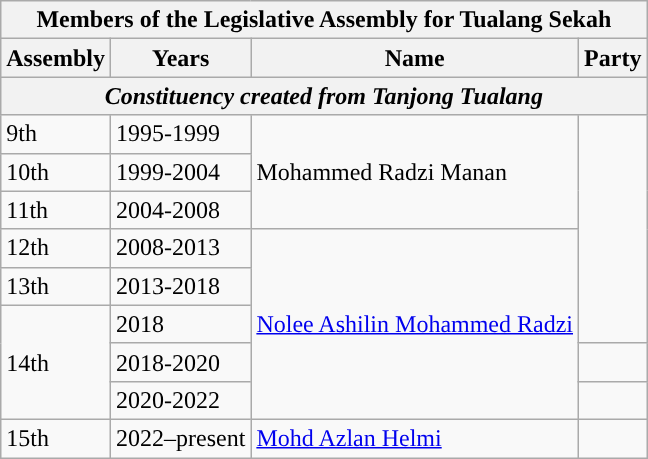<table class="wikitable">
<tr>
<th colspan="4">Members of the Legislative Assembly for Tualang Sekah</th>
</tr>
<tr>
<th>Assembly</th>
<th>Years</th>
<th>Name</th>
<th>Party</th>
</tr>
<tr>
<th colspan="4"><em>Constituency created from Tanjong Tualang</em></th>
</tr>
<tr>
<td>9th</td>
<td>1995-1999</td>
<td rowspan="3">Mohammed Radzi Manan</td>
<td rowspan="6"></td>
</tr>
<tr>
<td>10th</td>
<td>1999-2004</td>
</tr>
<tr>
<td>11th</td>
<td>2004-2008</td>
</tr>
<tr>
<td>12th</td>
<td>2008-2013</td>
<td rowspan="5"><a href='#'>Nolee Ashilin Mohammed Radzi</a></td>
</tr>
<tr>
<td>13th</td>
<td>2013-2018</td>
</tr>
<tr>
<td rowspan="3">14th</td>
<td>2018</td>
</tr>
<tr>
<td>2018-2020</td>
<td></td>
</tr>
<tr>
<td>2020-2022</td>
<td></td>
</tr>
<tr>
<td>15th</td>
<td>2022–present</td>
<td><a href='#'>Mohd Azlan Helmi</a></td>
<td></td>
</tr>
</table>
